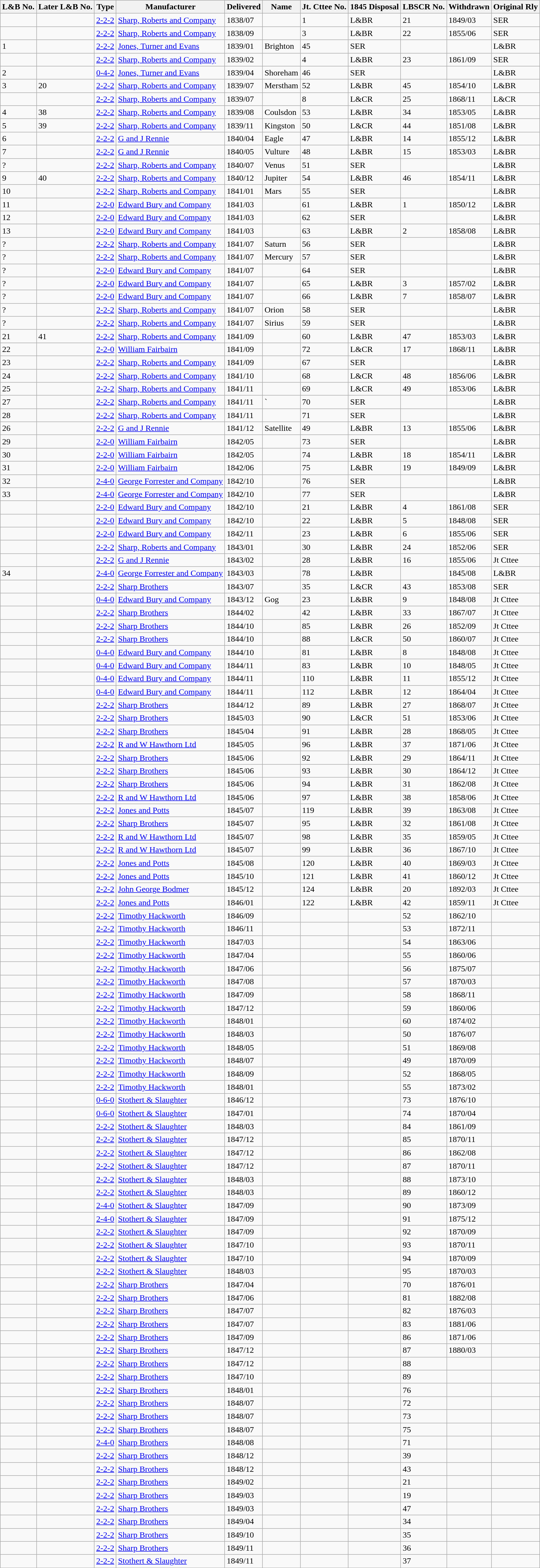<table class="wikitable sortable">
<tr>
<th>L&B No.</th>
<th>Later L&B No.</th>
<th>Type</th>
<th>Manufacturer</th>
<th>Delivered</th>
<th>Name</th>
<th>Jt. Cttee No.</th>
<th>1845 Disposal</th>
<th>LBSCR No.</th>
<th>Withdrawn</th>
<th>Original Rly</th>
</tr>
<tr>
<td></td>
<td></td>
<td><a href='#'>2-2-2</a></td>
<td><a href='#'>Sharp, Roberts and Company</a></td>
<td>1838/07</td>
<td></td>
<td>1</td>
<td>L&BR</td>
<td>21</td>
<td>1849/03</td>
<td>SER</td>
</tr>
<tr>
<td></td>
<td></td>
<td><a href='#'>2-2-2</a></td>
<td><a href='#'>Sharp, Roberts and Company</a></td>
<td>1838/09</td>
<td></td>
<td>3</td>
<td>L&BR</td>
<td>22</td>
<td>1855/06</td>
<td>SER</td>
</tr>
<tr>
<td>1</td>
<td></td>
<td><a href='#'>2-2-2</a></td>
<td><a href='#'>Jones, Turner and Evans</a></td>
<td>1839/01</td>
<td>Brighton</td>
<td>45</td>
<td>SER</td>
<td></td>
<td></td>
<td>L&BR</td>
</tr>
<tr>
<td></td>
<td></td>
<td><a href='#'>2-2-2</a></td>
<td><a href='#'>Sharp, Roberts and Company</a></td>
<td>1839/02</td>
<td></td>
<td>4</td>
<td>L&BR</td>
<td>23</td>
<td>1861/09</td>
<td>SER</td>
</tr>
<tr>
<td>2</td>
<td></td>
<td><a href='#'>0-4-2</a></td>
<td><a href='#'>Jones, Turner and Evans</a></td>
<td>1839/04</td>
<td>Shoreham</td>
<td>46</td>
<td>SER</td>
<td></td>
<td></td>
<td>L&BR</td>
</tr>
<tr>
<td>3</td>
<td>20</td>
<td><a href='#'>2-2-2</a></td>
<td><a href='#'>Sharp, Roberts and Company</a></td>
<td>1839/07</td>
<td>Merstham</td>
<td>52</td>
<td>L&BR</td>
<td>45</td>
<td>1854/10</td>
<td>L&BR</td>
</tr>
<tr>
<td></td>
<td></td>
<td><a href='#'>2-2-2</a></td>
<td><a href='#'>Sharp, Roberts and Company</a></td>
<td>1839/07</td>
<td></td>
<td>8</td>
<td>L&CR</td>
<td>25</td>
<td>1868/11</td>
<td>L&CR</td>
</tr>
<tr>
<td>4</td>
<td>38</td>
<td><a href='#'>2-2-2</a></td>
<td><a href='#'>Sharp, Roberts and Company</a></td>
<td>1839/08</td>
<td>Coulsdon</td>
<td>53</td>
<td>L&BR</td>
<td>34</td>
<td>1853/05</td>
<td>L&BR</td>
</tr>
<tr>
<td>5</td>
<td>39</td>
<td><a href='#'>2-2-2</a></td>
<td><a href='#'>Sharp, Roberts and Company</a></td>
<td>1839/11</td>
<td>Kingston</td>
<td>50</td>
<td>L&CR</td>
<td>44</td>
<td>1851/08</td>
<td>L&BR</td>
</tr>
<tr>
<td>6</td>
<td></td>
<td><a href='#'>2-2-2</a></td>
<td><a href='#'>G and J Rennie</a></td>
<td>1840/04</td>
<td>Eagle</td>
<td>47</td>
<td>L&BR</td>
<td>14</td>
<td>1855/12</td>
<td>L&BR</td>
</tr>
<tr>
<td>7</td>
<td></td>
<td><a href='#'>2-2-2</a></td>
<td><a href='#'>G and J Rennie</a></td>
<td>1840/05</td>
<td>Vulture</td>
<td>48</td>
<td>L&BR</td>
<td>15</td>
<td>1853/03</td>
<td>L&BR</td>
</tr>
<tr>
<td>?</td>
<td></td>
<td><a href='#'>2-2-2</a></td>
<td><a href='#'>Sharp, Roberts and Company</a></td>
<td>1840/07</td>
<td>Venus</td>
<td>51</td>
<td>SER</td>
<td></td>
<td></td>
<td>L&BR</td>
</tr>
<tr>
<td>9</td>
<td>40</td>
<td><a href='#'>2-2-2</a></td>
<td><a href='#'>Sharp, Roberts and Company</a></td>
<td>1840/12</td>
<td>Jupiter</td>
<td>54</td>
<td>L&BR</td>
<td>46</td>
<td>1854/11</td>
<td>L&BR</td>
</tr>
<tr>
<td>10</td>
<td></td>
<td><a href='#'>2-2-2</a></td>
<td><a href='#'>Sharp, Roberts and Company</a></td>
<td>1841/01</td>
<td>Mars</td>
<td>55</td>
<td>SER</td>
<td></td>
<td></td>
<td>L&BR</td>
</tr>
<tr>
<td>11</td>
<td></td>
<td><a href='#'>2-2-0</a></td>
<td><a href='#'>Edward Bury and Company</a></td>
<td>1841/03</td>
<td></td>
<td>61</td>
<td>L&BR</td>
<td>1</td>
<td>1850/12</td>
<td>L&BR</td>
</tr>
<tr>
<td>12</td>
<td></td>
<td><a href='#'>2-2-0</a></td>
<td><a href='#'>Edward Bury and Company</a></td>
<td>1841/03</td>
<td></td>
<td>62</td>
<td>SER</td>
<td></td>
<td></td>
<td>L&BR</td>
</tr>
<tr>
<td>13</td>
<td></td>
<td><a href='#'>2-2-0</a></td>
<td><a href='#'>Edward Bury and Company</a></td>
<td>1841/03</td>
<td></td>
<td>63</td>
<td>L&BR</td>
<td>2</td>
<td>1858/08</td>
<td>L&BR</td>
</tr>
<tr>
<td>?</td>
<td></td>
<td><a href='#'>2-2-2</a></td>
<td><a href='#'>Sharp, Roberts and Company</a></td>
<td>1841/07</td>
<td>Saturn</td>
<td>56</td>
<td>SER</td>
<td></td>
<td></td>
<td>L&BR</td>
</tr>
<tr>
<td>?</td>
<td></td>
<td><a href='#'>2-2-2</a></td>
<td><a href='#'>Sharp, Roberts and Company</a></td>
<td>1841/07</td>
<td>Mercury</td>
<td>57</td>
<td>SER</td>
<td></td>
<td></td>
<td>L&BR</td>
</tr>
<tr>
<td>?</td>
<td></td>
<td><a href='#'>2-2-0</a></td>
<td><a href='#'>Edward Bury and Company</a></td>
<td>1841/07</td>
<td></td>
<td>64</td>
<td>SER</td>
<td></td>
<td></td>
<td>L&BR</td>
</tr>
<tr>
<td>?</td>
<td></td>
<td><a href='#'>2-2-0</a></td>
<td><a href='#'>Edward Bury and Company</a></td>
<td>1841/07</td>
<td></td>
<td>65</td>
<td>L&BR</td>
<td>3</td>
<td>1857/02</td>
<td>L&BR</td>
</tr>
<tr>
<td>?</td>
<td></td>
<td><a href='#'>2-2-0</a></td>
<td><a href='#'>Edward Bury and Company</a></td>
<td>1841/07</td>
<td></td>
<td>66</td>
<td>L&BR</td>
<td>7</td>
<td>1858/07</td>
<td>L&BR</td>
</tr>
<tr>
<td>?</td>
<td></td>
<td><a href='#'>2-2-2</a></td>
<td><a href='#'>Sharp, Roberts and Company</a></td>
<td>1841/07</td>
<td>Orion</td>
<td>58</td>
<td>SER</td>
<td></td>
<td></td>
<td>L&BR</td>
</tr>
<tr>
<td>?</td>
<td></td>
<td><a href='#'>2-2-2</a></td>
<td><a href='#'>Sharp, Roberts and Company</a></td>
<td>1841/07</td>
<td>Sirius</td>
<td>59</td>
<td>SER</td>
<td></td>
<td></td>
<td>L&BR</td>
</tr>
<tr>
<td>21</td>
<td>41</td>
<td><a href='#'>2-2-2</a></td>
<td><a href='#'>Sharp, Roberts and Company</a></td>
<td>1841/09</td>
<td></td>
<td>60</td>
<td>L&BR</td>
<td>47</td>
<td>1853/03</td>
<td>L&BR</td>
</tr>
<tr>
<td>22</td>
<td></td>
<td><a href='#'>2-2-0</a></td>
<td><a href='#'>William Fairbairn</a></td>
<td>1841/09</td>
<td></td>
<td>72</td>
<td>L&CR</td>
<td>17</td>
<td>1868/11</td>
<td>L&BR</td>
</tr>
<tr>
<td>23</td>
<td></td>
<td><a href='#'>2-2-2</a></td>
<td><a href='#'>Sharp, Roberts and Company</a></td>
<td>1841/09</td>
<td></td>
<td>67</td>
<td>SER</td>
<td></td>
<td></td>
<td>L&BR</td>
</tr>
<tr>
<td>24</td>
<td></td>
<td><a href='#'>2-2-2</a></td>
<td><a href='#'>Sharp, Roberts and Company</a></td>
<td>1841/10</td>
<td></td>
<td>68</td>
<td>L&CR</td>
<td>48</td>
<td>1856/06</td>
<td>L&BR</td>
</tr>
<tr>
<td>25</td>
<td></td>
<td><a href='#'>2-2-2</a></td>
<td><a href='#'>Sharp, Roberts and Company</a></td>
<td>1841/11</td>
<td></td>
<td>69</td>
<td>L&CR</td>
<td>49</td>
<td>1853/06</td>
<td>L&BR</td>
</tr>
<tr>
<td>27</td>
<td></td>
<td><a href='#'>2-2-2</a></td>
<td><a href='#'>Sharp, Roberts and Company</a></td>
<td>1841/11</td>
<td>`</td>
<td>70</td>
<td>SER</td>
<td></td>
<td></td>
<td>L&BR</td>
</tr>
<tr>
<td>28</td>
<td></td>
<td><a href='#'>2-2-2</a></td>
<td><a href='#'>Sharp, Roberts and Company</a></td>
<td>1841/11</td>
<td></td>
<td>71</td>
<td>SER</td>
<td></td>
<td></td>
<td>L&BR</td>
</tr>
<tr>
<td>26</td>
<td></td>
<td><a href='#'>2-2-2</a></td>
<td><a href='#'>G and J Rennie</a></td>
<td>1841/12</td>
<td>Satellite</td>
<td>49</td>
<td>L&BR</td>
<td>13</td>
<td>1855/06</td>
<td>L&BR</td>
</tr>
<tr>
<td>29</td>
<td></td>
<td><a href='#'>2-2-0</a></td>
<td><a href='#'>William Fairbairn</a></td>
<td>1842/05</td>
<td></td>
<td>73</td>
<td>SER</td>
<td></td>
<td></td>
<td>L&BR</td>
</tr>
<tr>
<td>30</td>
<td></td>
<td><a href='#'>2-2-0</a></td>
<td><a href='#'>William Fairbairn</a></td>
<td>1842/05</td>
<td></td>
<td>74</td>
<td>L&BR</td>
<td>18</td>
<td>1854/11</td>
<td>L&BR</td>
</tr>
<tr>
<td>31</td>
<td></td>
<td><a href='#'>2-2-0</a></td>
<td><a href='#'>William Fairbairn</a></td>
<td>1842/06</td>
<td></td>
<td>75</td>
<td>L&BR</td>
<td>19</td>
<td>1849/09</td>
<td>L&BR</td>
</tr>
<tr>
<td>32</td>
<td></td>
<td><a href='#'>2-4-0</a></td>
<td><a href='#'>George Forrester and Company</a></td>
<td>1842/10</td>
<td></td>
<td>76</td>
<td>SER</td>
<td></td>
<td></td>
<td>L&BR</td>
</tr>
<tr>
<td>33</td>
<td></td>
<td><a href='#'>2-4-0</a></td>
<td><a href='#'>George Forrester and Company</a></td>
<td>1842/10</td>
<td></td>
<td>77</td>
<td>SER</td>
<td></td>
<td></td>
<td>L&BR</td>
</tr>
<tr>
<td></td>
<td></td>
<td><a href='#'>2-2-0</a></td>
<td><a href='#'>Edward Bury and Company</a></td>
<td>1842/10</td>
<td></td>
<td>21</td>
<td>L&BR</td>
<td>4</td>
<td>1861/08</td>
<td>SER</td>
</tr>
<tr>
<td></td>
<td></td>
<td><a href='#'>2-2-0</a></td>
<td><a href='#'>Edward Bury and Company</a></td>
<td>1842/10</td>
<td></td>
<td>22</td>
<td>L&BR</td>
<td>5</td>
<td>1848/08</td>
<td>SER</td>
</tr>
<tr>
<td></td>
<td></td>
<td><a href='#'>2-2-0</a></td>
<td><a href='#'>Edward Bury and Company</a></td>
<td>1842/11</td>
<td></td>
<td>23</td>
<td>L&BR</td>
<td>6</td>
<td>1855/06</td>
<td>SER</td>
</tr>
<tr>
<td></td>
<td></td>
<td><a href='#'>2-2-2</a></td>
<td><a href='#'>Sharp, Roberts and Company</a></td>
<td>1843/01</td>
<td></td>
<td>30</td>
<td>L&BR</td>
<td>24</td>
<td>1852/06</td>
<td>SER</td>
</tr>
<tr>
<td></td>
<td></td>
<td><a href='#'>2-2-2</a></td>
<td><a href='#'>G and J Rennie</a></td>
<td>1843/02</td>
<td></td>
<td>28</td>
<td>L&BR</td>
<td>16</td>
<td>1855/06</td>
<td>Jt Cttee</td>
</tr>
<tr>
<td>34</td>
<td></td>
<td><a href='#'>2-4-0</a></td>
<td><a href='#'>George Forrester and Company</a></td>
<td>1843/03</td>
<td></td>
<td>78</td>
<td>L&BR</td>
<td></td>
<td>1845/08</td>
<td>L&BR</td>
</tr>
<tr>
<td></td>
<td></td>
<td><a href='#'>2-2-2</a></td>
<td><a href='#'>Sharp Brothers</a></td>
<td>1843/07</td>
<td></td>
<td>35</td>
<td>L&CR</td>
<td>43</td>
<td>1853/08</td>
<td>SER</td>
</tr>
<tr>
<td></td>
<td></td>
<td><a href='#'>0-4-0</a></td>
<td><a href='#'>Edward Bury and Company</a></td>
<td>1843/12</td>
<td>Gog</td>
<td>23</td>
<td>L&BR</td>
<td>9</td>
<td>1848/08</td>
<td>Jt Cttee</td>
</tr>
<tr>
<td></td>
<td></td>
<td><a href='#'>2-2-2</a></td>
<td><a href='#'>Sharp Brothers</a></td>
<td>1844/02</td>
<td></td>
<td>42</td>
<td>L&BR</td>
<td>33</td>
<td>1867/07</td>
<td>Jt Cttee</td>
</tr>
<tr>
<td></td>
<td></td>
<td><a href='#'>2-2-2</a></td>
<td><a href='#'>Sharp Brothers</a></td>
<td>1844/10</td>
<td></td>
<td>85</td>
<td>L&BR</td>
<td>26</td>
<td>1852/09</td>
<td>Jt Cttee</td>
</tr>
<tr>
<td></td>
<td></td>
<td><a href='#'>2-2-2</a></td>
<td><a href='#'>Sharp Brothers</a></td>
<td>1844/10</td>
<td></td>
<td>88</td>
<td>L&CR</td>
<td>50</td>
<td>1860/07</td>
<td>Jt Cttee</td>
</tr>
<tr>
<td></td>
<td></td>
<td><a href='#'>0-4-0</a></td>
<td><a href='#'>Edward Bury and Company</a></td>
<td>1844/10</td>
<td></td>
<td>81</td>
<td>L&BR</td>
<td>8</td>
<td>1848/08</td>
<td>Jt Cttee</td>
</tr>
<tr>
<td></td>
<td></td>
<td><a href='#'>0-4-0</a></td>
<td><a href='#'>Edward Bury and Company</a></td>
<td>1844/11</td>
<td></td>
<td>83</td>
<td>L&BR</td>
<td>10</td>
<td>1848/05</td>
<td>Jt Cttee</td>
</tr>
<tr>
<td></td>
<td></td>
<td><a href='#'>0-4-0</a></td>
<td><a href='#'>Edward Bury and Company</a></td>
<td>1844/11</td>
<td></td>
<td>110</td>
<td>L&BR</td>
<td>11</td>
<td>1855/12</td>
<td>Jt Cttee</td>
</tr>
<tr>
<td></td>
<td></td>
<td><a href='#'>0-4-0</a></td>
<td><a href='#'>Edward Bury and Company</a></td>
<td>1844/11</td>
<td></td>
<td>112</td>
<td>L&BR</td>
<td>12</td>
<td>1864/04</td>
<td>Jt Cttee</td>
</tr>
<tr>
<td></td>
<td></td>
<td><a href='#'>2-2-2</a></td>
<td><a href='#'>Sharp Brothers</a></td>
<td>1844/12</td>
<td></td>
<td>89</td>
<td>L&BR</td>
<td>27</td>
<td>1868/07</td>
<td>Jt Cttee</td>
</tr>
<tr>
<td></td>
<td></td>
<td><a href='#'>2-2-2</a></td>
<td><a href='#'>Sharp Brothers</a></td>
<td>1845/03</td>
<td></td>
<td>90</td>
<td>L&CR</td>
<td>51</td>
<td>1853/06</td>
<td>Jt Cttee</td>
</tr>
<tr>
<td></td>
<td></td>
<td><a href='#'>2-2-2</a></td>
<td><a href='#'>Sharp Brothers</a></td>
<td>1845/04</td>
<td></td>
<td>91</td>
<td>L&BR</td>
<td>28</td>
<td>1868/05</td>
<td>Jt Cttee</td>
</tr>
<tr>
<td></td>
<td></td>
<td><a href='#'>2-2-2</a></td>
<td><a href='#'>R and W Hawthorn Ltd</a></td>
<td>1845/05</td>
<td></td>
<td>96</td>
<td>L&BR</td>
<td>37</td>
<td>1871/06</td>
<td>Jt Cttee</td>
</tr>
<tr>
<td></td>
<td></td>
<td><a href='#'>2-2-2</a></td>
<td><a href='#'>Sharp Brothers</a></td>
<td>1845/06</td>
<td></td>
<td>92</td>
<td>L&BR</td>
<td>29</td>
<td>1864/11</td>
<td>Jt Cttee</td>
</tr>
<tr>
<td></td>
<td></td>
<td><a href='#'>2-2-2</a></td>
<td><a href='#'>Sharp Brothers</a></td>
<td>1845/06</td>
<td></td>
<td>93</td>
<td>L&BR</td>
<td>30</td>
<td>1864/12</td>
<td>Jt Cttee</td>
</tr>
<tr>
<td></td>
<td></td>
<td><a href='#'>2-2-2</a></td>
<td><a href='#'>Sharp Brothers</a></td>
<td>1845/06</td>
<td></td>
<td>94</td>
<td>L&BR</td>
<td>31</td>
<td>1862/08</td>
<td>Jt Cttee</td>
</tr>
<tr>
<td></td>
<td></td>
<td><a href='#'>2-2-2</a></td>
<td><a href='#'>R and W Hawthorn Ltd</a></td>
<td>1845/06</td>
<td></td>
<td>97</td>
<td>L&BR</td>
<td>38</td>
<td>1858/06</td>
<td>Jt Cttee</td>
</tr>
<tr>
<td></td>
<td></td>
<td><a href='#'>2-2-2</a></td>
<td><a href='#'>Jones and Potts</a></td>
<td>1845/07</td>
<td></td>
<td>119</td>
<td>L&BR</td>
<td>39</td>
<td>1863/08</td>
<td>Jt Cttee</td>
</tr>
<tr>
<td></td>
<td></td>
<td><a href='#'>2-2-2</a></td>
<td><a href='#'>Sharp Brothers</a></td>
<td>1845/07</td>
<td></td>
<td>95</td>
<td>L&BR</td>
<td>32</td>
<td>1861/08</td>
<td>Jt Cttee</td>
</tr>
<tr>
<td></td>
<td></td>
<td><a href='#'>2-2-2</a></td>
<td><a href='#'>R and W Hawthorn Ltd</a></td>
<td>1845/07</td>
<td></td>
<td>98</td>
<td>L&BR</td>
<td>35</td>
<td>1859/05</td>
<td>Jt Cttee</td>
</tr>
<tr>
<td></td>
<td></td>
<td><a href='#'>2-2-2</a></td>
<td><a href='#'>R and W Hawthorn Ltd</a></td>
<td>1845/07</td>
<td></td>
<td>99</td>
<td>L&BR</td>
<td>36</td>
<td>1867/10</td>
<td>Jt Cttee</td>
</tr>
<tr>
<td></td>
<td></td>
<td><a href='#'>2-2-2</a></td>
<td><a href='#'>Jones and Potts</a></td>
<td>1845/08</td>
<td></td>
<td>120</td>
<td>L&BR</td>
<td>40</td>
<td>1869/03</td>
<td>Jt Cttee</td>
</tr>
<tr>
<td></td>
<td></td>
<td><a href='#'>2-2-2</a></td>
<td><a href='#'>Jones and Potts</a></td>
<td>1845/10</td>
<td></td>
<td>121</td>
<td>L&BR</td>
<td>41</td>
<td>1860/12</td>
<td>Jt Cttee</td>
</tr>
<tr>
<td></td>
<td></td>
<td><a href='#'>2-2-2</a></td>
<td><a href='#'>John George Bodmer</a></td>
<td>1845/12</td>
<td></td>
<td>124</td>
<td>L&BR</td>
<td>20</td>
<td>1892/03</td>
<td>Jt Cttee</td>
</tr>
<tr>
<td></td>
<td></td>
<td><a href='#'>2-2-2</a></td>
<td><a href='#'>Jones and Potts</a></td>
<td>1846/01</td>
<td></td>
<td>122</td>
<td>L&BR</td>
<td>42</td>
<td>1859/11</td>
<td>Jt Cttee</td>
</tr>
<tr>
<td></td>
<td></td>
<td><a href='#'>2-2-2</a></td>
<td><a href='#'>Timothy Hackworth</a></td>
<td>1846/09</td>
<td></td>
<td></td>
<td></td>
<td>52</td>
<td>1862/10</td>
<td></td>
</tr>
<tr>
<td></td>
<td></td>
<td><a href='#'>2-2-2</a></td>
<td><a href='#'>Timothy Hackworth</a></td>
<td>1846/11</td>
<td></td>
<td></td>
<td></td>
<td>53</td>
<td>1872/11</td>
<td></td>
</tr>
<tr>
<td></td>
<td></td>
<td><a href='#'>2-2-2</a></td>
<td><a href='#'>Timothy Hackworth</a></td>
<td>1847/03</td>
<td></td>
<td></td>
<td></td>
<td>54</td>
<td>1863/06</td>
<td></td>
</tr>
<tr>
<td></td>
<td></td>
<td><a href='#'>2-2-2</a></td>
<td><a href='#'>Timothy Hackworth</a></td>
<td>1847/04</td>
<td></td>
<td></td>
<td></td>
<td>55</td>
<td>1860/06</td>
<td></td>
</tr>
<tr>
<td></td>
<td></td>
<td><a href='#'>2-2-2</a></td>
<td><a href='#'>Timothy Hackworth</a></td>
<td>1847/06</td>
<td></td>
<td></td>
<td></td>
<td>56</td>
<td>1875/07</td>
<td></td>
</tr>
<tr>
<td></td>
<td></td>
<td><a href='#'>2-2-2</a></td>
<td><a href='#'>Timothy Hackworth</a></td>
<td>1847/08</td>
<td></td>
<td></td>
<td></td>
<td>57</td>
<td>1870/03</td>
<td></td>
</tr>
<tr>
<td></td>
<td></td>
<td><a href='#'>2-2-2</a></td>
<td><a href='#'>Timothy Hackworth</a></td>
<td>1847/09</td>
<td></td>
<td></td>
<td></td>
<td>58</td>
<td>1868/11</td>
<td></td>
</tr>
<tr>
<td></td>
<td></td>
<td><a href='#'>2-2-2</a></td>
<td><a href='#'>Timothy Hackworth</a></td>
<td>1847/12</td>
<td></td>
<td></td>
<td></td>
<td>59</td>
<td>1860/06</td>
<td></td>
</tr>
<tr>
<td></td>
<td></td>
<td><a href='#'>2-2-2</a></td>
<td><a href='#'>Timothy Hackworth</a></td>
<td>1848/01</td>
<td></td>
<td></td>
<td></td>
<td>60</td>
<td>1874/02</td>
<td></td>
</tr>
<tr>
<td></td>
<td></td>
<td><a href='#'>2-2-2</a></td>
<td><a href='#'>Timothy Hackworth</a></td>
<td>1848/03</td>
<td></td>
<td></td>
<td></td>
<td>50</td>
<td>1876/07</td>
<td></td>
</tr>
<tr>
<td></td>
<td></td>
<td><a href='#'>2-2-2</a></td>
<td><a href='#'>Timothy Hackworth</a></td>
<td>1848/05</td>
<td></td>
<td></td>
<td></td>
<td>51</td>
<td>1869/08</td>
<td></td>
</tr>
<tr>
<td></td>
<td></td>
<td><a href='#'>2-2-2</a></td>
<td><a href='#'>Timothy Hackworth</a></td>
<td>1848/07</td>
<td></td>
<td></td>
<td></td>
<td>49</td>
<td>1870/09</td>
<td></td>
</tr>
<tr>
<td></td>
<td></td>
<td><a href='#'>2-2-2</a></td>
<td><a href='#'>Timothy Hackworth</a></td>
<td>1848/09</td>
<td></td>
<td></td>
<td></td>
<td>52</td>
<td>1868/05</td>
<td></td>
</tr>
<tr>
<td></td>
<td></td>
<td><a href='#'>2-2-2</a></td>
<td><a href='#'>Timothy Hackworth</a></td>
<td>1848/01</td>
<td></td>
<td></td>
<td></td>
<td>55</td>
<td>1873/02</td>
<td></td>
</tr>
<tr>
<td></td>
<td></td>
<td><a href='#'>0-6-0</a></td>
<td><a href='#'>Stothert & Slaughter</a></td>
<td>1846/12</td>
<td></td>
<td></td>
<td></td>
<td>73</td>
<td>1876/10</td>
<td></td>
</tr>
<tr>
<td></td>
<td></td>
<td><a href='#'>0-6-0</a></td>
<td><a href='#'>Stothert & Slaughter</a></td>
<td>1847/01</td>
<td></td>
<td></td>
<td></td>
<td>74</td>
<td>1870/04</td>
<td></td>
</tr>
<tr>
<td></td>
<td></td>
<td><a href='#'>2-2-2</a></td>
<td><a href='#'>Stothert & Slaughter</a></td>
<td>1848/03</td>
<td></td>
<td></td>
<td></td>
<td>84</td>
<td>1861/09</td>
<td></td>
</tr>
<tr>
<td></td>
<td></td>
<td><a href='#'>2-2-2</a></td>
<td><a href='#'>Stothert & Slaughter</a></td>
<td>1847/12</td>
<td></td>
<td></td>
<td></td>
<td>85</td>
<td>1870/11</td>
<td></td>
</tr>
<tr>
<td></td>
<td></td>
<td><a href='#'>2-2-2</a></td>
<td><a href='#'>Stothert & Slaughter</a></td>
<td>1847/12</td>
<td></td>
<td></td>
<td></td>
<td>86</td>
<td>1862/08</td>
<td></td>
</tr>
<tr>
<td></td>
<td></td>
<td><a href='#'>2-2-2</a></td>
<td><a href='#'>Stothert & Slaughter</a></td>
<td>1847/12</td>
<td></td>
<td></td>
<td></td>
<td>87</td>
<td>1870/11</td>
<td></td>
</tr>
<tr>
<td></td>
<td></td>
<td><a href='#'>2-2-2</a></td>
<td><a href='#'>Stothert & Slaughter</a></td>
<td>1848/03</td>
<td></td>
<td></td>
<td></td>
<td>88</td>
<td>1873/10</td>
<td></td>
</tr>
<tr>
<td></td>
<td></td>
<td><a href='#'>2-2-2</a></td>
<td><a href='#'>Stothert & Slaughter</a></td>
<td>1848/03</td>
<td></td>
<td></td>
<td></td>
<td>89</td>
<td>1860/12</td>
<td></td>
</tr>
<tr>
<td></td>
<td></td>
<td><a href='#'>2-4-0</a></td>
<td><a href='#'>Stothert & Slaughter</a></td>
<td>1847/09</td>
<td></td>
<td></td>
<td></td>
<td>90</td>
<td>1873/09</td>
<td></td>
</tr>
<tr>
<td></td>
<td></td>
<td><a href='#'>2-4-0</a></td>
<td><a href='#'>Stothert & Slaughter</a></td>
<td>1847/09</td>
<td></td>
<td></td>
<td></td>
<td>91</td>
<td>1875/12</td>
<td></td>
</tr>
<tr>
<td></td>
<td></td>
<td><a href='#'>2-2-2</a></td>
<td><a href='#'>Stothert & Slaughter</a></td>
<td>1847/09</td>
<td></td>
<td></td>
<td></td>
<td>92</td>
<td>1870/09</td>
<td></td>
</tr>
<tr>
<td></td>
<td></td>
<td><a href='#'>2-2-2</a></td>
<td><a href='#'>Stothert & Slaughter</a></td>
<td>1847/10</td>
<td></td>
<td></td>
<td></td>
<td>93</td>
<td>1870/11</td>
<td></td>
</tr>
<tr>
<td></td>
<td></td>
<td><a href='#'>2-2-2</a></td>
<td><a href='#'>Stothert & Slaughter</a></td>
<td>1847/10</td>
<td></td>
<td></td>
<td></td>
<td>94</td>
<td>1870/09</td>
<td></td>
</tr>
<tr>
<td></td>
<td></td>
<td><a href='#'>2-2-2</a></td>
<td><a href='#'>Stothert & Slaughter</a></td>
<td>1848/03</td>
<td></td>
<td></td>
<td></td>
<td>95</td>
<td>1870/03</td>
<td></td>
</tr>
<tr>
<td></td>
<td></td>
<td><a href='#'>2-2-2</a></td>
<td><a href='#'>Sharp Brothers</a></td>
<td>1847/04</td>
<td></td>
<td></td>
<td></td>
<td>70</td>
<td>1876/01</td>
<td></td>
</tr>
<tr>
<td></td>
<td></td>
<td><a href='#'>2-2-2</a></td>
<td><a href='#'>Sharp Brothers</a></td>
<td>1847/06</td>
<td></td>
<td></td>
<td></td>
<td>81</td>
<td>1882/08</td>
<td></td>
</tr>
<tr>
<td></td>
<td></td>
<td><a href='#'>2-2-2</a></td>
<td><a href='#'>Sharp Brothers</a></td>
<td>1847/07</td>
<td></td>
<td></td>
<td></td>
<td>82</td>
<td>1876/03</td>
<td></td>
</tr>
<tr>
<td></td>
<td></td>
<td><a href='#'>2-2-2</a></td>
<td><a href='#'>Sharp Brothers</a></td>
<td>1847/07</td>
<td></td>
<td></td>
<td></td>
<td>83</td>
<td>1881/06</td>
<td></td>
</tr>
<tr>
<td></td>
<td></td>
<td><a href='#'>2-2-2</a></td>
<td><a href='#'>Sharp Brothers</a></td>
<td>1847/09</td>
<td></td>
<td></td>
<td></td>
<td>86</td>
<td>1871/06</td>
<td></td>
</tr>
<tr>
<td></td>
<td></td>
<td><a href='#'>2-2-2</a></td>
<td><a href='#'>Sharp Brothers</a></td>
<td>1847/12</td>
<td></td>
<td></td>
<td></td>
<td>87</td>
<td>1880/03</td>
<td></td>
</tr>
<tr>
<td></td>
<td></td>
<td><a href='#'>2-2-2</a></td>
<td><a href='#'>Sharp Brothers</a></td>
<td>1847/12</td>
<td></td>
<td></td>
<td></td>
<td>88</td>
<td></td>
<td></td>
</tr>
<tr>
<td></td>
<td></td>
<td><a href='#'>2-2-2</a></td>
<td><a href='#'>Sharp Brothers</a></td>
<td>1847/10</td>
<td></td>
<td></td>
<td></td>
<td>89</td>
<td></td>
<td></td>
</tr>
<tr>
<td></td>
<td></td>
<td><a href='#'>2-2-2</a></td>
<td><a href='#'>Sharp Brothers</a></td>
<td>1848/01</td>
<td></td>
<td></td>
<td></td>
<td>76</td>
<td></td>
<td></td>
</tr>
<tr>
<td></td>
<td></td>
<td><a href='#'>2-2-2</a></td>
<td><a href='#'>Sharp Brothers</a></td>
<td>1848/07</td>
<td></td>
<td></td>
<td></td>
<td>72</td>
<td></td>
<td></td>
</tr>
<tr>
<td></td>
<td></td>
<td><a href='#'>2-2-2</a></td>
<td><a href='#'>Sharp Brothers</a></td>
<td>1848/07</td>
<td></td>
<td></td>
<td></td>
<td>73</td>
<td></td>
<td></td>
</tr>
<tr>
<td></td>
<td></td>
<td><a href='#'>2-2-2</a></td>
<td><a href='#'>Sharp Brothers</a></td>
<td>1848/07</td>
<td></td>
<td></td>
<td></td>
<td>75</td>
<td></td>
<td></td>
</tr>
<tr>
<td></td>
<td></td>
<td><a href='#'>2-4-0</a></td>
<td><a href='#'>Sharp Brothers</a></td>
<td>1848/08</td>
<td></td>
<td></td>
<td></td>
<td>71</td>
<td></td>
<td></td>
</tr>
<tr>
<td></td>
<td></td>
<td><a href='#'>2-2-2</a></td>
<td><a href='#'>Sharp Brothers</a></td>
<td>1848/12</td>
<td></td>
<td></td>
<td></td>
<td>39</td>
<td></td>
<td></td>
</tr>
<tr>
<td></td>
<td></td>
<td><a href='#'>2-2-2</a></td>
<td><a href='#'>Sharp Brothers</a></td>
<td>1848/12</td>
<td></td>
<td></td>
<td></td>
<td>43</td>
<td></td>
<td></td>
</tr>
<tr>
<td></td>
<td></td>
<td><a href='#'>2-2-2</a></td>
<td><a href='#'>Sharp Brothers</a></td>
<td>1849/02</td>
<td></td>
<td></td>
<td></td>
<td>21</td>
<td></td>
<td></td>
</tr>
<tr>
<td></td>
<td></td>
<td><a href='#'>2-2-2</a></td>
<td><a href='#'>Sharp Brothers</a></td>
<td>1849/03</td>
<td></td>
<td></td>
<td></td>
<td>19</td>
<td></td>
<td></td>
</tr>
<tr>
<td></td>
<td></td>
<td><a href='#'>2-2-2</a></td>
<td><a href='#'>Sharp Brothers</a></td>
<td>1849/03</td>
<td></td>
<td></td>
<td></td>
<td>47</td>
<td></td>
<td></td>
</tr>
<tr>
<td></td>
<td></td>
<td><a href='#'>2-2-2</a></td>
<td><a href='#'>Sharp Brothers</a></td>
<td>1849/04</td>
<td></td>
<td></td>
<td></td>
<td>34</td>
<td></td>
<td></td>
</tr>
<tr>
<td></td>
<td></td>
<td><a href='#'>2-2-2</a></td>
<td><a href='#'>Sharp Brothers</a></td>
<td>1849/10</td>
<td></td>
<td></td>
<td></td>
<td>35</td>
<td></td>
<td></td>
</tr>
<tr>
<td></td>
<td></td>
<td><a href='#'>2-2-2</a></td>
<td><a href='#'>Sharp Brothers</a></td>
<td>1849/11</td>
<td></td>
<td></td>
<td></td>
<td>36</td>
<td></td>
<td></td>
</tr>
<tr>
<td></td>
<td></td>
<td><a href='#'>2-2-2</a></td>
<td><a href='#'>Stothert & Slaughter</a></td>
<td>1849/11</td>
<td></td>
<td></td>
<td></td>
<td>37</td>
<td></td>
<td></td>
</tr>
</table>
